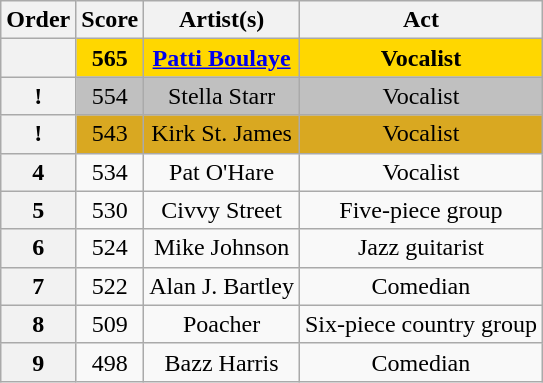<table class= "wikitable sortable" style="text-align:center">
<tr>
<th>Order</th>
<th>Score</th>
<th>Artist(s)</th>
<th>Act</th>
</tr>
<tr>
<th></th>
<td style="background-color:gold"><strong>565</strong></td>
<td style="background-color:gold"><strong><a href='#'>Patti Boulaye</a></strong></td>
<td style="background-color:gold"><strong>Vocalist</strong></td>
</tr>
<tr>
<th>! </th>
<td style="background-color:silver">554</td>
<td style="background-color:silver">Stella Starr</td>
<td style="background-color:silver">Vocalist</td>
</tr>
<tr>
<th>! </th>
<td style="background-color:#D9A821">543</td>
<td style="background-color:#D9A821">Kirk St. James</td>
<td style="background-color:#D9A821">Vocalist</td>
</tr>
<tr>
<th>4</th>
<td>534</td>
<td>Pat O'Hare</td>
<td>Vocalist</td>
</tr>
<tr>
<th>5</th>
<td>530</td>
<td>Civvy Street</td>
<td>Five-piece group</td>
</tr>
<tr>
<th>6</th>
<td>524</td>
<td>Mike Johnson</td>
<td>Jazz guitarist</td>
</tr>
<tr>
<th>7</th>
<td>522</td>
<td>Alan J. Bartley</td>
<td>Comedian</td>
</tr>
<tr>
<th>8</th>
<td>509</td>
<td>Poacher</td>
<td>Six-piece country group</td>
</tr>
<tr>
<th>9</th>
<td>498</td>
<td>Bazz Harris</td>
<td>Comedian</td>
</tr>
</table>
